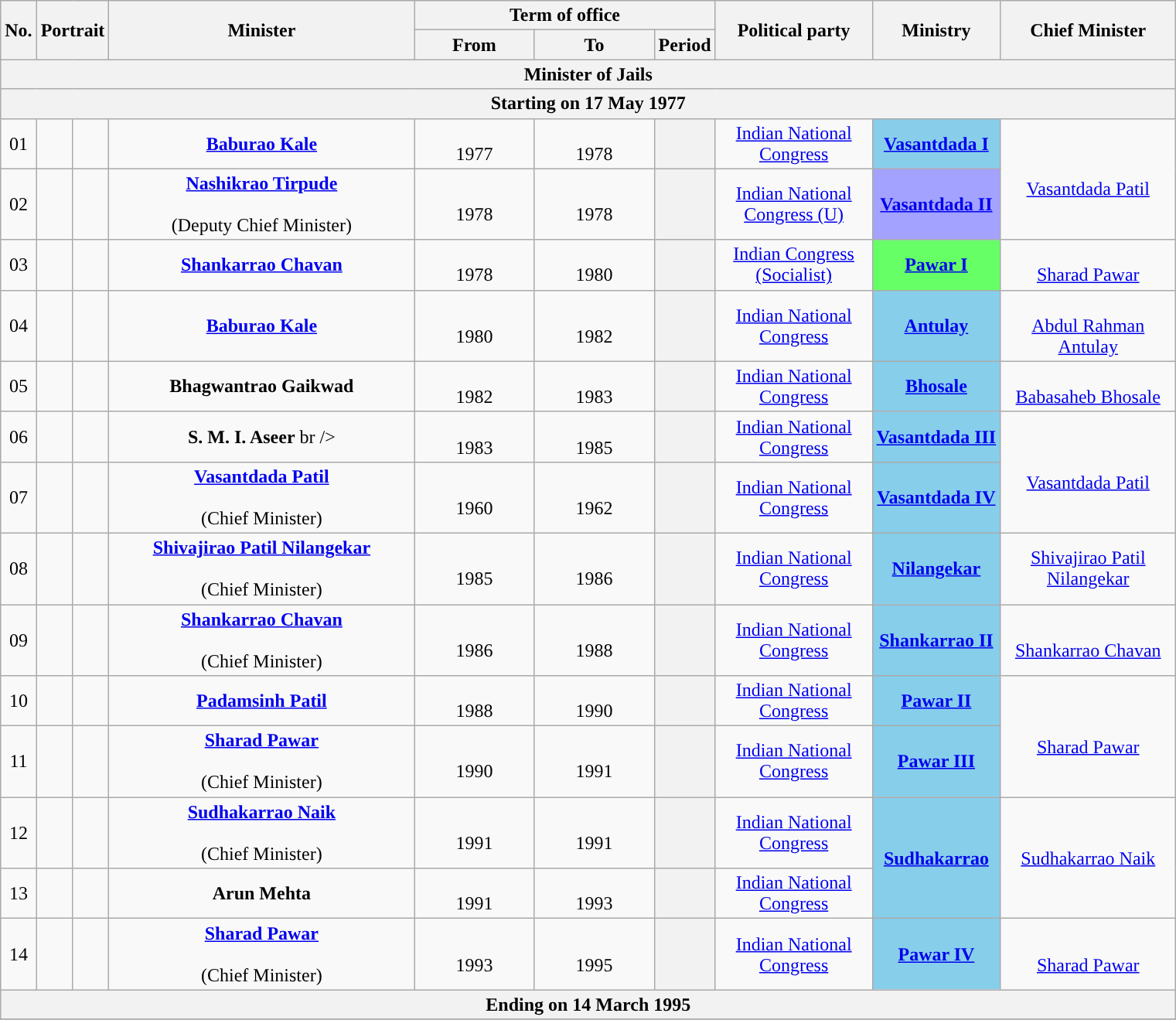<table class="wikitable" style="text-align:center">
<tr>
<th rowspan="2">No.</th>
<th rowspan="2" colspan="2">Portrait</th>
<th rowspan="2" style="width:16em">Minister<br></th>
<th colspan="3">Term of office</th>
<th rowspan="2" style="width:8em">Political party</th>
<th rowspan="2">Ministry</th>
<th rowspan="2" style="width:9em">Chief Minister</th>
</tr>
<tr>
<th style="width:6em">From</th>
<th style="width:6em">To</th>
<th>Period</th>
</tr>
<tr>
<th colspan="10">Minister of Jails</th>
</tr>
<tr>
<th colspan="10">Starting on 17 May 1977</th>
</tr>
<tr>
<td>01</td>
<td style="color:inherit;background:"></td>
<td></td>
<td><strong><a href='#'>Baburao Kale</a></strong> <br> </td>
<td><br>1977</td>
<td><br>1978</td>
<th></th>
<td><a href='#'>Indian National Congress</a></td>
<td rowspan="1" bgcolor="#88CEEB"><a href='#'><strong>Vasantdada I</strong></a></td>
<td rowspan="2"><br><a href='#'>Vasantdada Patil</a></td>
</tr>
<tr>
<td>02</td>
<td style="color:inherit;background:"></td>
<td></td>
<td><strong><a href='#'>Nashikrao Tirpude</a></strong><br>  <br>(Deputy Chief Minister)</td>
<td><br>1978</td>
<td><br>1978</td>
<th></th>
<td><a href='#'>Indian National Congress (U)</a></td>
<td bgcolor="#A3A3FF"><a href='#'><strong>Vasantdada II</strong></a></td>
</tr>
<tr>
<td>03</td>
<td style="color:inherit;background:"></td>
<td></td>
<td><strong><a href='#'>Shankarrao Chavan</a></strong> <br> </td>
<td><br>1978</td>
<td><br>1980</td>
<th></th>
<td><a href='#'>Indian Congress (Socialist)</a></td>
<td rowspan="1" bgcolor="#66FF66"><a href='#'><strong>Pawar I</strong></a></td>
<td rowspan="1"><br><a href='#'>Sharad Pawar</a></td>
</tr>
<tr>
<td>04</td>
<td style="color:inherit;background:"></td>
<td></td>
<td><strong><a href='#'>Baburao Kale</a></strong> <br> </td>
<td><br>1980</td>
<td><br>1982</td>
<th></th>
<td><a href='#'>Indian National Congress</a></td>
<td bgcolor="#87CEEB"><a href='#'><strong>Antulay</strong></a></td>
<td rowspan="1"> <br><a href='#'>Abdul Rahman Antulay</a></td>
</tr>
<tr>
<td>05</td>
<td style="color:inherit;background:"></td>
<td></td>
<td><strong>Bhagwantrao Gaikwad</strong> <br> </td>
<td><br>1982</td>
<td><br>1983</td>
<th></th>
<td><a href='#'>Indian National Congress</a></td>
<td bgcolor="#87CEEB"><a href='#'><strong>Bhosale</strong></a></td>
<td rowspan="1"> <br><a href='#'>Babasaheb Bhosale</a></td>
</tr>
<tr>
<td>06</td>
<td style="color:inherit;background:"></td>
<td></td>
<td><strong>S. M. I. Aseer</strong> br /> </td>
<td><br>1983</td>
<td><br>1985</td>
<th></th>
<td><a href='#'>Indian National Congress</a></td>
<td bgcolor="#87CEEB"><a href='#'><strong>Vasantdada III</strong></a></td>
<td rowspan="2"><br><a href='#'>Vasantdada Patil</a></td>
</tr>
<tr>
<td>07</td>
<td style="color:inherit;background:"></td>
<td></td>
<td><strong><a href='#'>Vasantdada Patil</a></strong> <br> <br>(Chief Minister)</td>
<td><br>1960</td>
<td><br>1962</td>
<th></th>
<td><a href='#'>Indian National Congress</a></td>
<td bgcolor="#87CEEB"><a href='#'><strong>Vasantdada IV</strong></a></td>
</tr>
<tr>
<td>08</td>
<td style="color:inherit;background:"></td>
<td></td>
<td><strong><a href='#'>Shivajirao Patil Nilangekar</a></strong> <br> <br>(Chief Minister)</td>
<td><br>1985</td>
<td><br>1986</td>
<th></th>
<td><a href='#'>Indian National Congress</a></td>
<td bgcolor="#87CEEB"><a href='#'><strong>Nilangekar</strong></a></td>
<td><a href='#'>Shivajirao Patil Nilangekar</a></td>
</tr>
<tr>
<td>09</td>
<td style="color:inherit;background:"></td>
<td></td>
<td><strong><a href='#'>Shankarrao Chavan</a></strong> <br> <br>(Chief Minister)</td>
<td><br>1986</td>
<td><br>1988</td>
<th></th>
<td><a href='#'>Indian National Congress</a></td>
<td bgcolor="#87CEEB"><a href='#'><strong>Shankarrao II</strong></a></td>
<td rowspan="1"> <br><a href='#'>Shankarrao Chavan</a></td>
</tr>
<tr>
<td>10</td>
<td style="color:inherit;background:"></td>
<td></td>
<td><strong><a href='#'>Padamsinh Patil</a></strong> <br> </td>
<td><br>1988</td>
<td><br>1990</td>
<th></th>
<td><a href='#'>Indian National Congress</a></td>
<td bgcolor="#87CEEB"><a href='#'><strong>Pawar II</strong></a></td>
<td rowspan="2"> <br><a href='#'>Sharad Pawar</a></td>
</tr>
<tr>
<td>11</td>
<td style="color:inherit;background:"></td>
<td></td>
<td><strong><a href='#'>Sharad Pawar</a></strong> <br> <br> (Chief Minister)</td>
<td><br>1990</td>
<td><br>1991</td>
<th></th>
<td><a href='#'>Indian National Congress</a></td>
<td bgcolor="#87CEEB"><a href='#'><strong>Pawar III</strong></a></td>
</tr>
<tr>
<td>12</td>
<td style="color:inherit;background:"></td>
<td></td>
<td><strong><a href='#'>Sudhakarrao Naik</a></strong> <br> <br>(Chief Minister)</td>
<td><br>1991</td>
<td><br>1991</td>
<th></th>
<td><a href='#'>Indian National Congress</a></td>
<td rowspan="2" bgcolor="#87CEEB"><a href='#'><strong>Sudhakarrao</strong></a></td>
<td rowspan="2"><a href='#'>Sudhakarrao Naik</a></td>
</tr>
<tr>
<td>13</td>
<td style="color:inherit;background:"></td>
<td></td>
<td><strong>Arun Mehta</strong> <br> </td>
<td><br>1991</td>
<td><br>1993</td>
<th></th>
<td><a href='#'>Indian National Congress</a></td>
</tr>
<tr>
<td>14</td>
<td style="color:inherit;background:"></td>
<td></td>
<td><strong><a href='#'>Sharad Pawar</a></strong> <br> <br>(Chief Minister)</td>
<td><br>1993</td>
<td><br>1995</td>
<th></th>
<td><a href='#'>Indian National Congress</a></td>
<td bgcolor="#87CEEB"><a href='#'><strong>Pawar IV</strong></a></td>
<td> <br><a href='#'>Sharad Pawar</a></td>
</tr>
<tr>
<th colspan="10">Ending on 14 March 1995</th>
</tr>
<tr>
</tr>
</table>
